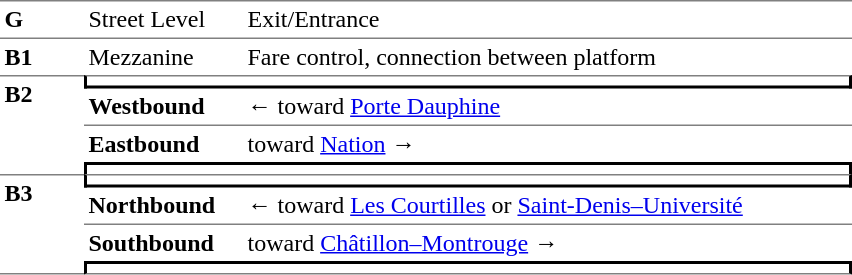<table border=0 cellspacing=0 cellpadding=3>
<tr>
<td style="border-top:solid 1px gray;" width=50 valign=top><strong>G</strong></td>
<td style="border-top:solid 1px gray;" width=100 valign=top>Street Level</td>
<td style="border-top:solid 1px gray;" width=400 valign=top>Exit/Entrance</td>
</tr>
<tr>
<td style="border-top:solid 1px gray;" width=50 valign=top><strong>B1</strong></td>
<td style="border-top:solid 1px gray;" width=100 valign=top>Mezzanine</td>
<td style="border-top:solid 1px gray;" width=400 valign=top>Fare control, connection between platform</td>
</tr>
<tr>
<td style="border-top:solid 1px gray;" width=50 rowspan=4 valign=top><strong>B2</strong></td>
<td style="border-top:solid 1px gray;border-right:solid 2px black;border-left:solid 2px black;border-bottom:solid 2px black;text-align:center;" colspan=2></td>
</tr>
<tr>
<td style="border-bottom:solid 1px gray;" width=100><strong>Westbound</strong></td>
<td style="border-bottom:solid 1px gray;" width=390>←   toward <a href='#'>Porte Dauphine</a> </td>
</tr>
<tr>
<td><strong>Eastbound</strong></td>
<td>   toward <a href='#'>Nation</a>  →</td>
</tr>
<tr>
<td style="border-top:solid 2px black;border-right:solid 2px black;border-left:solid 2px black;border-bottom:solid 0px gray;text-align:center;" colspan=2></td>
</tr>
<tr>
<td style="border-top:solid 1px gray;border-bottom:solid 1px gray;" width=50 rowspan=4 valign=top><strong>B3</strong></td>
<td style="border-top:solid 1px gray;border-right:solid 2px black;border-left:solid 2px black;border-bottom:solid 2px black;text-align:center;" colspan=2></td>
</tr>
<tr>
<td style="border-bottom:solid 1px gray;" width=100><strong>Northbound</strong></td>
<td style="border-bottom:solid 1px gray;" width=390>←   toward <a href='#'>Les Courtilles</a> or <a href='#'>Saint-Denis–Université</a> </td>
</tr>
<tr>
<td><strong>Southbound</strong></td>
<td>   toward <a href='#'>Châtillon–Montrouge</a>  →</td>
</tr>
<tr>
<td style="border-top:solid 2px black;border-right:solid 2px black;border-left:solid 2px black;border-bottom:solid 1px gray;text-align:center;" colspan=2></td>
</tr>
</table>
